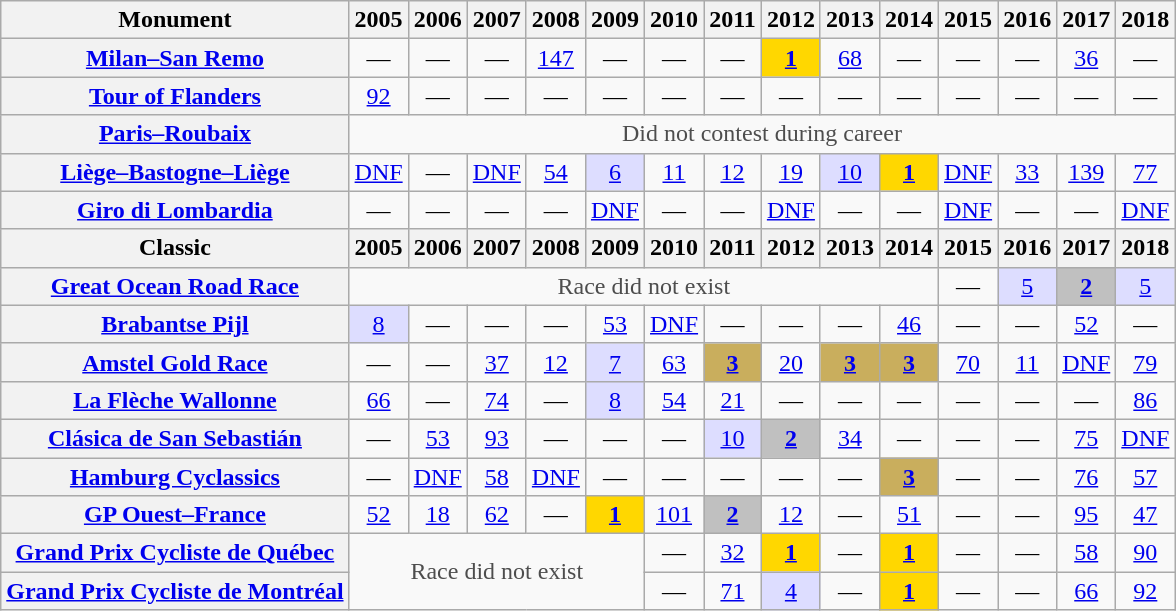<table class="wikitable plainrowheaders">
<tr>
<th>Monument</th>
<th scope="col">2005</th>
<th scope="col">2006</th>
<th scope="col">2007</th>
<th scope="col">2008</th>
<th scope="col">2009</th>
<th scope="col">2010</th>
<th scope="col">2011</th>
<th scope="col">2012</th>
<th scope="col">2013</th>
<th scope="col">2014</th>
<th scope="col">2015</th>
<th scope="col">2016</th>
<th scope="col">2017</th>
<th scope="col">2018</th>
</tr>
<tr style="text-align:center;">
<th scope="row"><a href='#'>Milan–San Remo</a></th>
<td>—</td>
<td>—</td>
<td>—</td>
<td><a href='#'>147</a></td>
<td>—</td>
<td>—</td>
<td>—</td>
<td style="background:gold;"><a href='#'><strong>1</strong></a></td>
<td><a href='#'>68</a></td>
<td>—</td>
<td>—</td>
<td>—</td>
<td><a href='#'>36</a></td>
<td>—</td>
</tr>
<tr style="text-align:center;">
<th scope="row"><a href='#'>Tour of Flanders</a></th>
<td><a href='#'>92</a></td>
<td>—</td>
<td>—</td>
<td>—</td>
<td>—</td>
<td>—</td>
<td>—</td>
<td>—</td>
<td>—</td>
<td>—</td>
<td>—</td>
<td>—</td>
<td>—</td>
<td>—</td>
</tr>
<tr style="text-align:center;">
<th scope="row"><a href='#'>Paris–Roubaix</a></th>
<td style="color:#4d4d4d;" colspan=14>Did not contest during career</td>
</tr>
<tr style="text-align:center;">
<th scope="row"><a href='#'>Liège–Bastogne–Liège</a></th>
<td><a href='#'>DNF</a></td>
<td>—</td>
<td><a href='#'>DNF</a></td>
<td><a href='#'>54</a></td>
<td style="background:#ddf;"><a href='#'>6</a></td>
<td><a href='#'>11</a></td>
<td><a href='#'>12</a></td>
<td><a href='#'>19</a></td>
<td style="background:#ddf;"><a href='#'>10</a></td>
<td style="background:gold;"><a href='#'><strong>1</strong></a></td>
<td><a href='#'>DNF</a></td>
<td><a href='#'>33</a></td>
<td><a href='#'>139</a></td>
<td><a href='#'>77</a></td>
</tr>
<tr style="text-align:center;">
<th scope="row"><a href='#'>Giro di Lombardia</a></th>
<td>—</td>
<td>—</td>
<td>—</td>
<td>—</td>
<td><a href='#'>DNF</a></td>
<td>—</td>
<td>—</td>
<td><a href='#'>DNF</a></td>
<td>—</td>
<td>—</td>
<td><a href='#'>DNF</a></td>
<td>—</td>
<td>—</td>
<td><a href='#'>DNF</a></td>
</tr>
<tr>
<th>Classic</th>
<th scope="col">2005</th>
<th scope="col">2006</th>
<th scope="col">2007</th>
<th scope="col">2008</th>
<th scope="col">2009</th>
<th scope="col">2010</th>
<th scope="col">2011</th>
<th scope="col">2012</th>
<th scope="col">2013</th>
<th scope="col">2014</th>
<th scope="col">2015</th>
<th scope="col">2016</th>
<th scope="col">2017</th>
<th scope="col">2018</th>
</tr>
<tr style="text-align:center;">
<th scope="row"><a href='#'>Great Ocean Road Race</a></th>
<td style="color:#4d4d4d;" colspan=10>Race did not exist</td>
<td>—</td>
<td style="background:#ddf;"><a href='#'>5</a></td>
<td style="background:silver;"><a href='#'><strong>2</strong></a></td>
<td style="background:#ddf;"><a href='#'>5</a></td>
</tr>
<tr style="text-align:center;">
<th scope="row"><a href='#'>Brabantse Pijl</a></th>
<td style="background:#ddf;"><a href='#'>8</a></td>
<td>—</td>
<td>—</td>
<td>—</td>
<td><a href='#'>53</a></td>
<td><a href='#'>DNF</a></td>
<td>—</td>
<td>—</td>
<td>—</td>
<td><a href='#'>46</a></td>
<td>—</td>
<td>—</td>
<td><a href='#'>52</a></td>
<td>—</td>
</tr>
<tr style="text-align:center;">
<th scope="row"><a href='#'>Amstel Gold Race</a></th>
<td>—</td>
<td>—</td>
<td><a href='#'>37</a></td>
<td><a href='#'>12</a></td>
<td style="background:#ddf;"><a href='#'>7</a></td>
<td><a href='#'>63</a></td>
<td style="background:#C9AE5D;"><a href='#'><strong>3</strong></a></td>
<td><a href='#'>20</a></td>
<td style="background:#C9AE5D;"><a href='#'><strong>3</strong></a></td>
<td style="background:#C9AE5D;"><a href='#'><strong>3</strong></a></td>
<td><a href='#'>70</a></td>
<td><a href='#'>11</a></td>
<td><a href='#'>DNF</a></td>
<td><a href='#'>79</a></td>
</tr>
<tr style="text-align:center;">
<th scope="row"><a href='#'>La Flèche Wallonne</a></th>
<td><a href='#'>66</a></td>
<td>—</td>
<td><a href='#'>74</a></td>
<td>—</td>
<td style="background:#ddf;"><a href='#'>8</a></td>
<td><a href='#'>54</a></td>
<td><a href='#'>21</a></td>
<td>—</td>
<td>—</td>
<td>—</td>
<td>—</td>
<td>—</td>
<td>—</td>
<td><a href='#'>86</a></td>
</tr>
<tr style="text-align:center;">
<th scope="row"><a href='#'>Clásica de San Sebastián</a></th>
<td>—</td>
<td><a href='#'>53</a></td>
<td><a href='#'>93</a></td>
<td>—</td>
<td>—</td>
<td>—</td>
<td style="background:#ddf;"><a href='#'>10</a></td>
<td style="background:silver;"><a href='#'><strong>2</strong></a></td>
<td><a href='#'>34</a></td>
<td>—</td>
<td>—</td>
<td>—</td>
<td><a href='#'>75</a></td>
<td><a href='#'>DNF</a></td>
</tr>
<tr style="text-align:center;">
<th scope="row"><a href='#'>Hamburg Cyclassics</a></th>
<td>—</td>
<td><a href='#'>DNF</a></td>
<td><a href='#'>58</a></td>
<td><a href='#'>DNF</a></td>
<td>—</td>
<td>—</td>
<td>—</td>
<td>—</td>
<td>—</td>
<td style="background:#C9AE5D;"><a href='#'><strong>3</strong></a></td>
<td>—</td>
<td>—</td>
<td><a href='#'>76</a></td>
<td><a href='#'>57</a></td>
</tr>
<tr style="text-align:center;">
<th scope="row"><a href='#'>GP Ouest–France</a></th>
<td><a href='#'>52</a></td>
<td><a href='#'>18</a></td>
<td><a href='#'>62</a></td>
<td>—</td>
<td style="background:gold;"><a href='#'><strong>1</strong></a></td>
<td><a href='#'>101</a></td>
<td style="background:silver;"><a href='#'><strong>2</strong></a></td>
<td><a href='#'>12</a></td>
<td>—</td>
<td><a href='#'>51</a></td>
<td>—</td>
<td>—</td>
<td><a href='#'>95</a></td>
<td><a href='#'>47</a></td>
</tr>
<tr style="text-align:center;">
<th scope="row"><a href='#'>Grand Prix Cycliste de Québec</a></th>
<td style="color:#4d4d4d;" colspan=5 rowspan=2>Race did not exist</td>
<td>—</td>
<td><a href='#'>32</a></td>
<td style="background:gold;"><a href='#'><strong>1</strong></a></td>
<td>—</td>
<td style="background:gold;"><a href='#'><strong>1</strong></a></td>
<td>—</td>
<td>—</td>
<td><a href='#'>58</a></td>
<td><a href='#'>90</a></td>
</tr>
<tr style="text-align:center;">
<th scope="row"><a href='#'>Grand Prix Cycliste de Montréal</a></th>
<td>—</td>
<td><a href='#'>71</a></td>
<td style="background:#ddf;"><a href='#'>4</a></td>
<td>—</td>
<td style="background:gold;"><a href='#'><strong>1</strong></a></td>
<td>—</td>
<td>—</td>
<td><a href='#'>66</a></td>
<td><a href='#'>92</a></td>
</tr>
</table>
